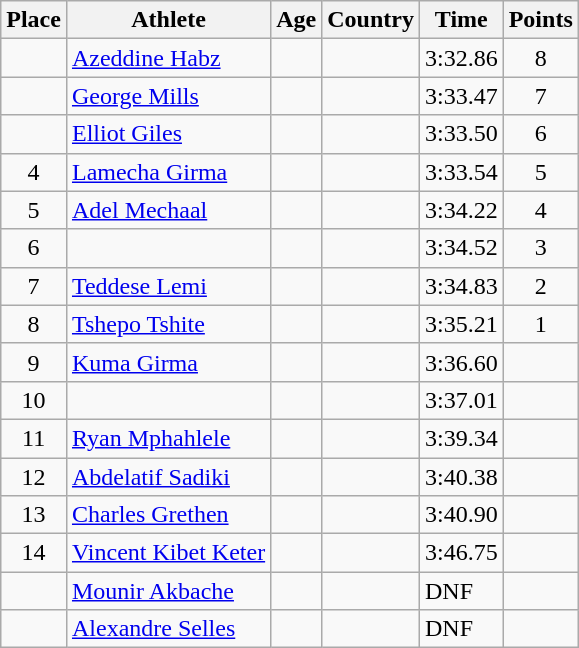<table class="wikitable mw-datatable sortable">
<tr>
<th>Place</th>
<th>Athlete</th>
<th>Age</th>
<th>Country</th>
<th>Time</th>
<th>Points</th>
</tr>
<tr>
<td align=center></td>
<td><a href='#'>Azeddine Habz</a></td>
<td></td>
<td></td>
<td>3:32.86</td>
<td align=center>8</td>
</tr>
<tr>
<td align=center></td>
<td><a href='#'>George Mills</a></td>
<td></td>
<td></td>
<td>3:33.47</td>
<td align=center>7</td>
</tr>
<tr>
<td align=center></td>
<td><a href='#'>Elliot Giles</a></td>
<td></td>
<td></td>
<td>3:33.50</td>
<td align=center>6</td>
</tr>
<tr>
<td align=center>4</td>
<td><a href='#'>Lamecha Girma</a></td>
<td></td>
<td></td>
<td>3:33.54</td>
<td align=center>5</td>
</tr>
<tr>
<td align=center>5</td>
<td><a href='#'>Adel Mechaal</a></td>
<td></td>
<td></td>
<td>3:34.22</td>
<td align=center>4</td>
</tr>
<tr>
<td align=center>6</td>
<td></td>
<td></td>
<td></td>
<td>3:34.52</td>
<td align=center>3</td>
</tr>
<tr>
<td align=center>7</td>
<td><a href='#'>Teddese Lemi</a></td>
<td></td>
<td></td>
<td>3:34.83</td>
<td align=center>2</td>
</tr>
<tr>
<td align=center>8</td>
<td><a href='#'>Tshepo Tshite</a></td>
<td></td>
<td></td>
<td>3:35.21</td>
<td align=center>1</td>
</tr>
<tr>
<td align=center>9</td>
<td><a href='#'>Kuma Girma</a></td>
<td></td>
<td></td>
<td>3:36.60</td>
<td align=center></td>
</tr>
<tr>
<td align=center>10</td>
<td></td>
<td></td>
<td></td>
<td>3:37.01</td>
<td align=center></td>
</tr>
<tr>
<td align=center>11</td>
<td><a href='#'>Ryan Mphahlele</a></td>
<td></td>
<td></td>
<td>3:39.34</td>
<td align=center></td>
</tr>
<tr>
<td align=center>12</td>
<td><a href='#'>Abdelatif Sadiki</a></td>
<td></td>
<td></td>
<td>3:40.38</td>
<td align=center></td>
</tr>
<tr>
<td align=center>13</td>
<td><a href='#'>Charles Grethen</a></td>
<td></td>
<td></td>
<td>3:40.90</td>
<td align=center></td>
</tr>
<tr>
<td align=center>14</td>
<td><a href='#'>Vincent Kibet Keter</a></td>
<td></td>
<td></td>
<td>3:46.75</td>
<td align=center></td>
</tr>
<tr>
<td align=center></td>
<td><a href='#'>Mounir Akbache</a></td>
<td></td>
<td></td>
<td>DNF</td>
<td align=center></td>
</tr>
<tr>
<td align=center></td>
<td><a href='#'>Alexandre Selles</a></td>
<td></td>
<td></td>
<td>DNF</td>
<td align=center></td>
</tr>
</table>
